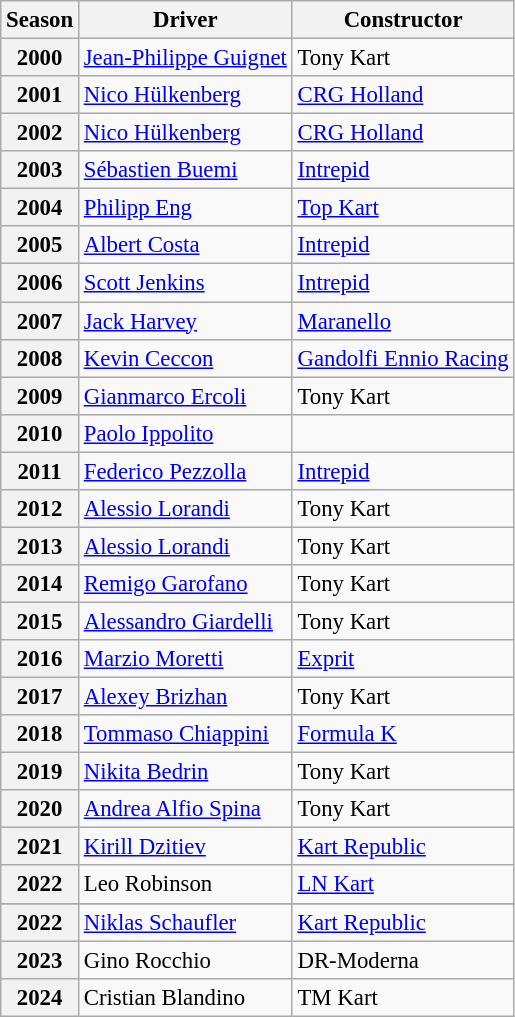<table class="wikitable" style="font-size: 95%;">
<tr>
<th>Season</th>
<th>Driver</th>
<th>Constructor</th>
</tr>
<tr>
<th>2000</th>
<td> <a href='#'>Jean-Philippe Guignet</a></td>
<td>Tony Kart</td>
</tr>
<tr>
<th>2001</th>
<td> <a href='#'>Nico Hülkenberg</a></td>
<td><a href='#'>CRG Holland</a></td>
</tr>
<tr>
<th>2002</th>
<td> <a href='#'>Nico Hülkenberg</a></td>
<td><a href='#'>CRG Holland</a></td>
</tr>
<tr>
<th>2003</th>
<td> <a href='#'>Sébastien Buemi</a></td>
<td><a href='#'>Intrepid</a></td>
</tr>
<tr>
<th>2004</th>
<td> <a href='#'>Philipp Eng</a></td>
<td><a href='#'>Top Kart</a></td>
</tr>
<tr>
<th>2005</th>
<td> <a href='#'>Albert Costa</a></td>
<td><a href='#'>Intrepid</a></td>
</tr>
<tr>
<th>2006</th>
<td> <a href='#'>Scott Jenkins</a></td>
<td><a href='#'>Intrepid</a></td>
</tr>
<tr>
<th>2007</th>
<td> <a href='#'>Jack Harvey</a></td>
<td><a href='#'>Maranello</a></td>
</tr>
<tr>
<th>2008</th>
<td> <a href='#'>Kevin Ceccon</a></td>
<td><a href='#'>Gandolfi Ennio Racing</a></td>
</tr>
<tr>
<th>2009</th>
<td> <a href='#'>Gianmarco Ercoli</a></td>
<td>Tony Kart</td>
</tr>
<tr>
<th>2010</th>
<td> <a href='#'>Paolo Ippolito</a></td>
<td></td>
</tr>
<tr>
<th>2011</th>
<td> <a href='#'>Federico Pezzolla</a></td>
<td><a href='#'>Intrepid</a></td>
</tr>
<tr>
<th>2012</th>
<td> <a href='#'>Alessio Lorandi</a></td>
<td>Tony Kart</td>
</tr>
<tr>
<th>2013</th>
<td> <a href='#'>Alessio Lorandi</a></td>
<td>Tony Kart</td>
</tr>
<tr>
<th>2014</th>
<td> <a href='#'>Remigo Garofano</a></td>
<td>Tony Kart</td>
</tr>
<tr>
<th>2015</th>
<td> <a href='#'>Alessandro Giardelli</a></td>
<td>Tony Kart</td>
</tr>
<tr>
<th>2016</th>
<td> <a href='#'>Marzio Moretti</a></td>
<td><a href='#'>Exprit</a></td>
</tr>
<tr>
<th>2017</th>
<td> <a href='#'>Alexey Brizhan</a></td>
<td>Tony Kart</td>
</tr>
<tr>
<th>2018</th>
<td> <a href='#'>Tommaso Chiappini</a></td>
<td><a href='#'>Formula K</a></td>
</tr>
<tr>
<th>2019</th>
<td> <a href='#'>Nikita Bedrin</a></td>
<td>Tony Kart</td>
</tr>
<tr>
<th>2020</th>
<td> <a href='#'>Andrea Alfio Spina</a></td>
<td>Tony Kart</td>
</tr>
<tr>
<th>2021</th>
<td> <a href='#'>Kirill Dzitiev</a></td>
<td><a href='#'>Kart Republic</a></td>
</tr>
<tr>
<th>2022</th>
<td> Leo Robinson</td>
<td><a href='#'>LN Kart</a></td>
</tr>
<tr>
</tr>
<tr>
<th>2022</th>
<td> <a href='#'>Niklas Schaufler</a></td>
<td><a href='#'>Kart Republic</a></td>
</tr>
<tr>
<th>2023</th>
<td> Gino Rocchio</td>
<td>DR-Moderna</td>
</tr>
<tr>
<th>2024</th>
<td> Cristian Blandino</td>
<td>TM Kart</td>
</tr>
</table>
